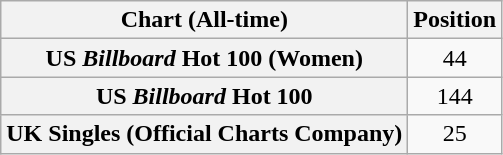<table class="wikitable plainrowheaders">
<tr>
<th>Chart (All-time)</th>
<th>Position</th>
</tr>
<tr>
<th scope="row">US <em>Billboard</em> Hot 100 (Women)</th>
<td align="center">44</td>
</tr>
<tr>
<th scope="row">US <em>Billboard</em> Hot 100</th>
<td style="text-align:center;">144</td>
</tr>
<tr>
<th scope="row">UK Singles (Official Charts Company)</th>
<td align="center">25</td>
</tr>
</table>
